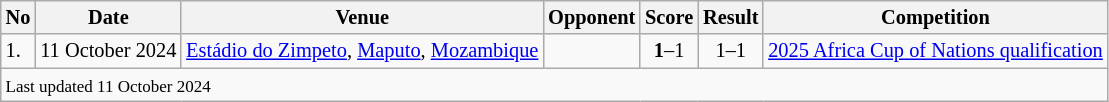<table class="wikitable" style="font-size:85%;">
<tr>
<th>No</th>
<th>Date</th>
<th>Venue</th>
<th>Opponent</th>
<th>Score</th>
<th>Result</th>
<th>Competition</th>
</tr>
<tr>
<td>1.</td>
<td>11 October 2024</td>
<td><a href='#'>Estádio do Zimpeto</a>, <a href='#'>Maputo</a>, <a href='#'>Mozambique</a></td>
<td></td>
<td align=center><strong>1</strong>–1</td>
<td align=center>1–1</td>
<td><a href='#'>2025 Africa Cup of Nations qualification</a></td>
</tr>
<tr>
<td colspan="7"><small>Last updated 11 October 2024</small></td>
</tr>
</table>
